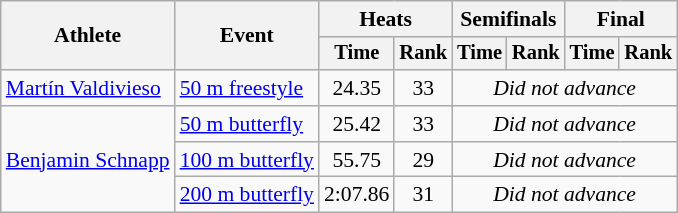<table class=wikitable style="text-align:center;font-size:90%">
<tr>
<th rowspan=2>Athlete</th>
<th rowspan=2>Event</th>
<th colspan=2>Heats</th>
<th colspan=2>Semifinals</th>
<th colspan=2>Final</th>
</tr>
<tr style="font-size:95%">
<th>Time</th>
<th>Rank</th>
<th>Time</th>
<th>Rank</th>
<th>Time</th>
<th>Rank</th>
</tr>
<tr align=center>
<td align=left><a href='#'>Martín Valdivieso</a></td>
<td align=left><a href='#'>50 m freestyle</a></td>
<td>24.35</td>
<td>33</td>
<td Colspan=4><em>Did not advance</em></td>
</tr>
<tr align=center>
<td rowspan=3 align=left><a href='#'>Benjamin Schnapp</a></td>
<td align=left><a href='#'>50 m butterfly</a></td>
<td>25.42</td>
<td>33</td>
<td Colspan=4><em>Did not advance</em></td>
</tr>
<tr align=center>
<td align=left><a href='#'>100 m butterfly</a></td>
<td>55.75</td>
<td>29</td>
<td Colspan=4><em>Did not advance</em></td>
</tr>
<tr align=center>
<td align=left><a href='#'>200 m butterfly</a></td>
<td>2:07.86</td>
<td>31</td>
<td Colspan=4><em>Did not advance</em></td>
</tr>
</table>
